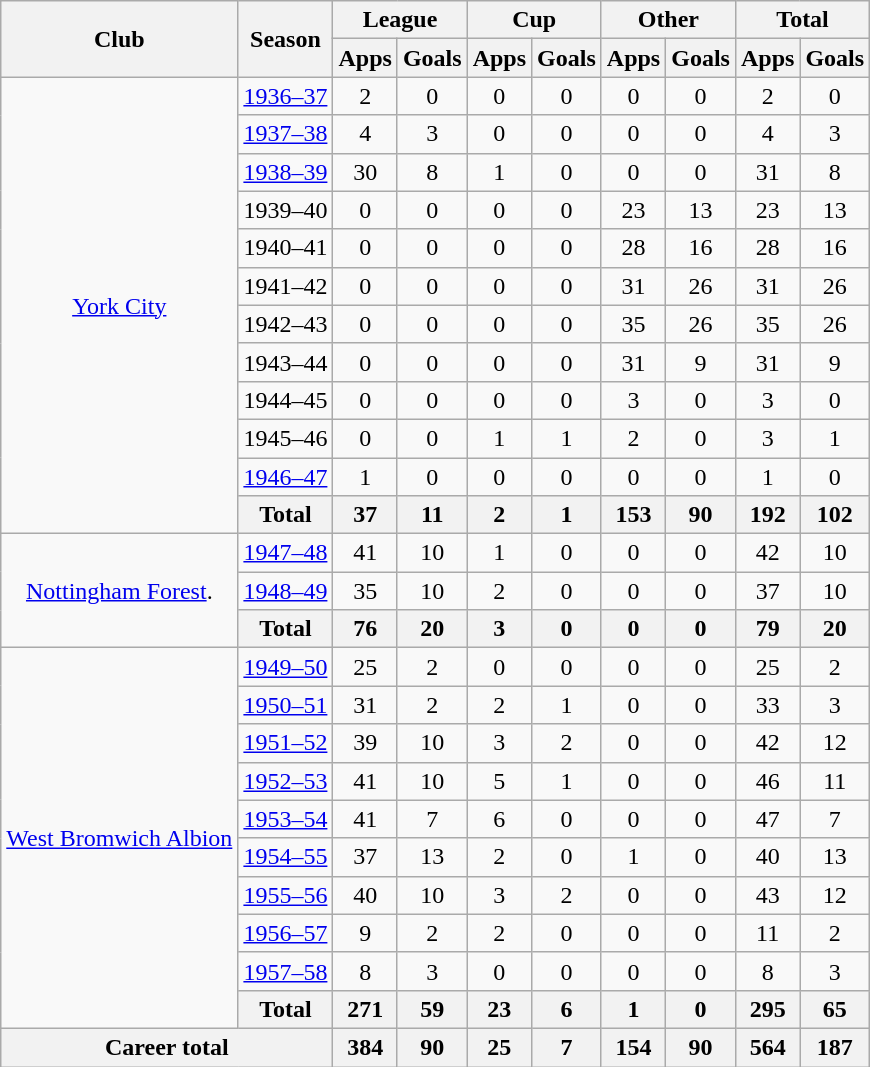<table class="wikitable" style="text-align: center;">
<tr>
<th rowspan="2">Club</th>
<th rowspan="2">Season</th>
<th colspan="2">League</th>
<th colspan="2">Cup</th>
<th colspan="2">Other</th>
<th colspan="2">Total</th>
</tr>
<tr>
<th>Apps</th>
<th>Goals</th>
<th>Apps</th>
<th>Goals</th>
<th>Apps</th>
<th>Goals</th>
<th>Apps</th>
<th>Goals</th>
</tr>
<tr>
<td rowspan="12"><a href='#'>York City</a></td>
<td><a href='#'>1936–37</a></td>
<td>2</td>
<td>0</td>
<td>0</td>
<td>0</td>
<td>0</td>
<td>0</td>
<td>2</td>
<td>0</td>
</tr>
<tr>
<td><a href='#'>1937–38</a></td>
<td>4</td>
<td>3</td>
<td>0</td>
<td>0</td>
<td>0</td>
<td>0</td>
<td>4</td>
<td>3</td>
</tr>
<tr>
<td><a href='#'>1938–39</a></td>
<td>30</td>
<td>8</td>
<td>1</td>
<td>0</td>
<td>0</td>
<td>0</td>
<td>31</td>
<td>8</td>
</tr>
<tr>
<td>1939–40</td>
<td>0</td>
<td>0</td>
<td>0</td>
<td>0</td>
<td>23</td>
<td>13</td>
<td>23</td>
<td>13</td>
</tr>
<tr>
<td>1940–41</td>
<td>0</td>
<td>0</td>
<td>0</td>
<td>0</td>
<td>28</td>
<td>16</td>
<td>28</td>
<td>16</td>
</tr>
<tr>
<td>1941–42</td>
<td>0</td>
<td>0</td>
<td>0</td>
<td>0</td>
<td>31</td>
<td>26</td>
<td>31</td>
<td>26</td>
</tr>
<tr>
<td>1942–43</td>
<td>0</td>
<td>0</td>
<td>0</td>
<td>0</td>
<td>35</td>
<td>26</td>
<td>35</td>
<td>26</td>
</tr>
<tr>
<td>1943–44</td>
<td>0</td>
<td>0</td>
<td>0</td>
<td>0</td>
<td>31</td>
<td>9</td>
<td>31</td>
<td>9</td>
</tr>
<tr>
<td>1944–45</td>
<td>0</td>
<td>0</td>
<td>0</td>
<td>0</td>
<td>3</td>
<td>0</td>
<td>3</td>
<td>0</td>
</tr>
<tr>
<td>1945–46</td>
<td>0</td>
<td>0</td>
<td>1</td>
<td>1</td>
<td>2</td>
<td>0</td>
<td>3</td>
<td>1</td>
</tr>
<tr>
<td><a href='#'>1946–47</a></td>
<td>1</td>
<td>0</td>
<td>0</td>
<td>0</td>
<td>0</td>
<td>0</td>
<td>1</td>
<td>0</td>
</tr>
<tr>
<th>Total</th>
<th>37</th>
<th>11</th>
<th>2</th>
<th>1</th>
<th>153</th>
<th>90</th>
<th>192</th>
<th>102</th>
</tr>
<tr>
<td rowspan="3"><a href='#'>Nottingham Forest</a>.</td>
<td><a href='#'>1947–48</a></td>
<td>41</td>
<td>10</td>
<td>1</td>
<td>0</td>
<td>0</td>
<td>0</td>
<td>42</td>
<td>10</td>
</tr>
<tr>
<td><a href='#'>1948–49</a></td>
<td>35</td>
<td>10</td>
<td>2</td>
<td>0</td>
<td>0</td>
<td>0</td>
<td>37</td>
<td>10</td>
</tr>
<tr>
<th>Total</th>
<th>76</th>
<th>20</th>
<th>3</th>
<th>0</th>
<th>0</th>
<th>0</th>
<th>79</th>
<th>20</th>
</tr>
<tr>
<td rowspan="10"><a href='#'>West Bromwich Albion</a></td>
<td><a href='#'>1949–50</a></td>
<td>25</td>
<td>2</td>
<td>0</td>
<td>0</td>
<td>0</td>
<td>0</td>
<td>25</td>
<td>2</td>
</tr>
<tr>
<td><a href='#'>1950–51</a></td>
<td>31</td>
<td>2</td>
<td>2</td>
<td>1</td>
<td>0</td>
<td>0</td>
<td>33</td>
<td>3</td>
</tr>
<tr>
<td><a href='#'>1951–52</a></td>
<td>39</td>
<td>10</td>
<td>3</td>
<td>2</td>
<td>0</td>
<td>0</td>
<td>42</td>
<td>12</td>
</tr>
<tr>
<td><a href='#'>1952–53</a></td>
<td>41</td>
<td>10</td>
<td>5</td>
<td>1</td>
<td>0</td>
<td>0</td>
<td>46</td>
<td>11</td>
</tr>
<tr>
<td><a href='#'>1953–54</a></td>
<td>41</td>
<td>7</td>
<td>6</td>
<td>0</td>
<td>0</td>
<td>0</td>
<td>47</td>
<td>7</td>
</tr>
<tr>
<td><a href='#'>1954–55</a></td>
<td>37</td>
<td>13</td>
<td>2</td>
<td>0</td>
<td>1</td>
<td>0</td>
<td>40</td>
<td>13</td>
</tr>
<tr>
<td><a href='#'>1955–56</a></td>
<td>40</td>
<td>10</td>
<td>3</td>
<td>2</td>
<td>0</td>
<td>0</td>
<td>43</td>
<td>12</td>
</tr>
<tr>
<td><a href='#'>1956–57</a></td>
<td>9</td>
<td>2</td>
<td>2</td>
<td>0</td>
<td>0</td>
<td>0</td>
<td>11</td>
<td>2</td>
</tr>
<tr>
<td><a href='#'>1957–58</a></td>
<td>8</td>
<td>3</td>
<td>0</td>
<td>0</td>
<td>0</td>
<td>0</td>
<td>8</td>
<td>3</td>
</tr>
<tr>
<th>Total</th>
<th>271</th>
<th>59</th>
<th>23</th>
<th>6</th>
<th>1</th>
<th>0</th>
<th>295</th>
<th>65</th>
</tr>
<tr>
<th colspan="2">Career total</th>
<th>384</th>
<th>90</th>
<th>25</th>
<th>7</th>
<th>154</th>
<th>90</th>
<th>564</th>
<th>187</th>
</tr>
</table>
